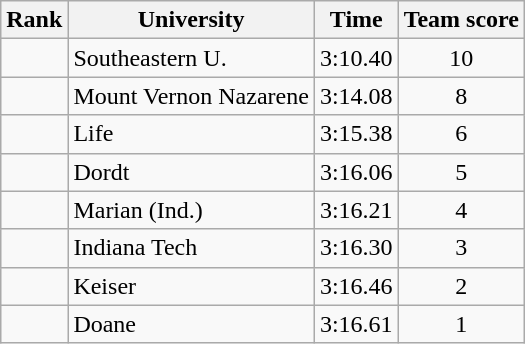<table class="wikitable sortable" style="text-align:center">
<tr>
<th>Rank</th>
<th>University</th>
<th>Time</th>
<th>Team score</th>
</tr>
<tr>
<td></td>
<td align=left>Southeastern U.</td>
<td>3:10.40</td>
<td>10</td>
</tr>
<tr>
<td></td>
<td align=left>Mount Vernon Nazarene</td>
<td>3:14.08</td>
<td>8</td>
</tr>
<tr>
<td></td>
<td align=left>Life</td>
<td>3:15.38</td>
<td>6</td>
</tr>
<tr>
<td></td>
<td align=left>Dordt</td>
<td>3:16.06</td>
<td>5</td>
</tr>
<tr>
<td></td>
<td align=left>Marian (Ind.)</td>
<td>3:16.21</td>
<td>4</td>
</tr>
<tr>
<td></td>
<td align=left>Indiana Tech</td>
<td>3:16.30</td>
<td>3</td>
</tr>
<tr>
<td></td>
<td align=left>Keiser</td>
<td>3:16.46</td>
<td>2</td>
</tr>
<tr>
<td></td>
<td align=left>Doane</td>
<td>3:16.61</td>
<td>1</td>
</tr>
</table>
